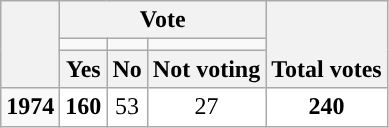<table class=wikitable style="text-align:center">
<tr style="vertical-align:bottom;">
<th rowspan=3></th>
<th colspan=3>Vote</th>
<th rowspan=3>Total votes</th>
</tr>
<tr style="height:5px">
<td style="background-color:"></td>
<td style="background-color:"></td>
<td style="background-color:"></td>
</tr>
<tr style="vertical-align:bottom;">
<th>Yes</th>
<th>No</th>
<th>Not voting</th>
</tr>
<tr>
<td><strong>1974</strong></td>
<td style="background:#fff;"><strong>160</strong></td>
<td style="background:#fff;">53</td>
<td style="background:#fff;">27</td>
<td style="background:#fff;"><strong>240</strong></td>
</tr>
</table>
